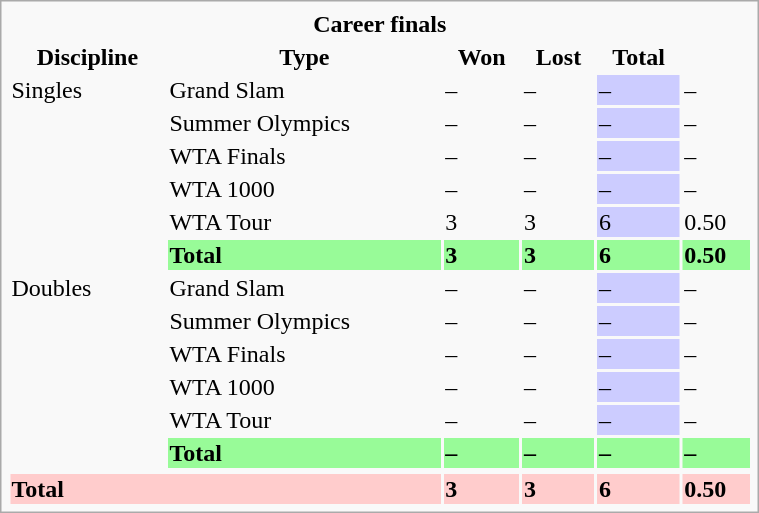<table class="infobox vcard vevent nowrap" width="40%">
<tr>
<th colspan="6">Career finals</th>
</tr>
<tr>
<th>Discipline</th>
<th>Type</th>
<th>Won</th>
<th>Lost</th>
<th>Total</th>
<th></th>
</tr>
<tr>
<td rowspan="6">Singles</td>
<td>Grand Slam</td>
<td>–</td>
<td>–</td>
<td bgcolor="CCCCFF">–</td>
<td>–</td>
</tr>
<tr>
<td>Summer Olympics</td>
<td>–</td>
<td>–</td>
<td bgcolor="CCCCFF">–</td>
<td>–</td>
</tr>
<tr>
<td>WTA Finals</td>
<td>–</td>
<td>–</td>
<td bgcolor="CCCCFF">–</td>
<td>–</td>
</tr>
<tr>
<td>WTA 1000</td>
<td>–</td>
<td>–</td>
<td bgcolor="CCCCFF">–</td>
<td>–</td>
</tr>
<tr>
<td>WTA Tour</td>
<td>3</td>
<td>3</td>
<td bgcolor="CCCCFF">6</td>
<td>0.50</td>
</tr>
<tr bgcolor="98FB98">
<td><strong>Total</strong></td>
<td><strong>3</strong></td>
<td><strong>3</strong></td>
<td><strong>6</strong></td>
<td><strong>0.50</strong></td>
</tr>
<tr>
<td rowspan="6">Doubles</td>
<td>Grand Slam</td>
<td>–</td>
<td>–</td>
<td bgcolor="CCCCFF">–</td>
<td>–</td>
</tr>
<tr>
<td>Summer Olympics</td>
<td>–</td>
<td>–</td>
<td bgcolor="CCCCFF">–</td>
<td>–</td>
</tr>
<tr>
<td>WTA Finals</td>
<td>–</td>
<td>–</td>
<td bgcolor="CCCCFF">–</td>
<td>–</td>
</tr>
<tr>
<td>WTA 1000</td>
<td>–</td>
<td>–</td>
<td bgcolor="CCCCFF">–</td>
<td>–</td>
</tr>
<tr>
<td>WTA Tour</td>
<td>–</td>
<td>–</td>
<td bgcolor="CCCCFF">–</td>
<td>–</td>
</tr>
<tr bgcolor="98FB98">
<td><strong>Total</strong></td>
<td><strong>–</strong></td>
<td><strong>–</strong></td>
<td><strong>–</strong></td>
<td><strong>–</strong></td>
</tr>
<tr>
</tr>
<tr bgcolor="FFCCCC">
<td colspan="2"><strong>Total</strong></td>
<td><strong>3</strong></td>
<td><strong>3</strong></td>
<td><strong>6</strong></td>
<td><strong>0.50</strong></td>
</tr>
</table>
